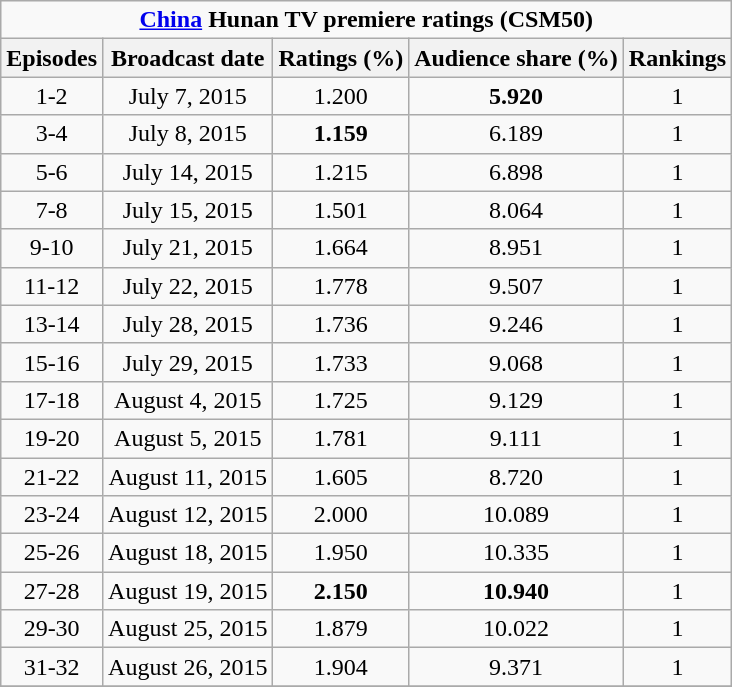<table class="wikitable sortable mw-collapsible jquery-tablesorter" style="text-align:center">
<tr>
<td colspan=6><strong><a href='#'>China</a> Hunan TV premiere ratings (CSM50)</strong></td>
</tr>
<tr>
<th>Episodes</th>
<th>Broadcast date</th>
<th>Ratings (%)</th>
<th>Audience share (%)</th>
<th>Rankings</th>
</tr>
<tr>
<td>1-2</td>
<td>July 7, 2015</td>
<td>1.200</td>
<td><strong><span>5.920</span></strong></td>
<td>1</td>
</tr>
<tr>
<td>3-4</td>
<td>July 8, 2015</td>
<td><strong><span>1.159</span></strong></td>
<td>6.189</td>
<td>1</td>
</tr>
<tr>
<td>5-6</td>
<td>July 14, 2015</td>
<td>1.215</td>
<td>6.898</td>
<td>1</td>
</tr>
<tr>
<td>7-8</td>
<td>July 15, 2015</td>
<td>1.501</td>
<td>8.064</td>
<td>1</td>
</tr>
<tr>
<td>9-10</td>
<td>July 21, 2015</td>
<td>1.664</td>
<td>8.951</td>
<td>1</td>
</tr>
<tr>
<td>11-12</td>
<td>July 22, 2015</td>
<td>1.778</td>
<td>9.507</td>
<td>1</td>
</tr>
<tr>
<td>13-14</td>
<td>July 28, 2015</td>
<td>1.736</td>
<td>9.246</td>
<td>1</td>
</tr>
<tr>
<td>15-16</td>
<td>July 29, 2015</td>
<td>1.733</td>
<td>9.068</td>
<td>1</td>
</tr>
<tr>
<td>17-18</td>
<td>August 4, 2015</td>
<td>1.725</td>
<td>9.129</td>
<td>1</td>
</tr>
<tr>
<td>19-20</td>
<td>August 5, 2015</td>
<td>1.781</td>
<td>9.111</td>
<td>1</td>
</tr>
<tr>
<td>21-22</td>
<td>August 11, 2015</td>
<td>1.605</td>
<td>8.720</td>
<td>1</td>
</tr>
<tr>
<td>23-24</td>
<td>August 12, 2015</td>
<td>2.000</td>
<td>10.089</td>
<td>1</td>
</tr>
<tr>
<td>25-26</td>
<td>August 18, 2015</td>
<td>1.950</td>
<td>10.335</td>
<td>1</td>
</tr>
<tr>
<td>27-28</td>
<td>August 19, 2015</td>
<td><strong><span>2.150</span></strong></td>
<td><strong><span>10.940</span></strong></td>
<td>1</td>
</tr>
<tr>
<td>29-30</td>
<td>August 25, 2015</td>
<td>1.879</td>
<td>10.022</td>
<td>1</td>
</tr>
<tr>
<td>31-32</td>
<td>August 26, 2015</td>
<td>1.904</td>
<td>9.371</td>
<td>1</td>
</tr>
<tr>
</tr>
</table>
